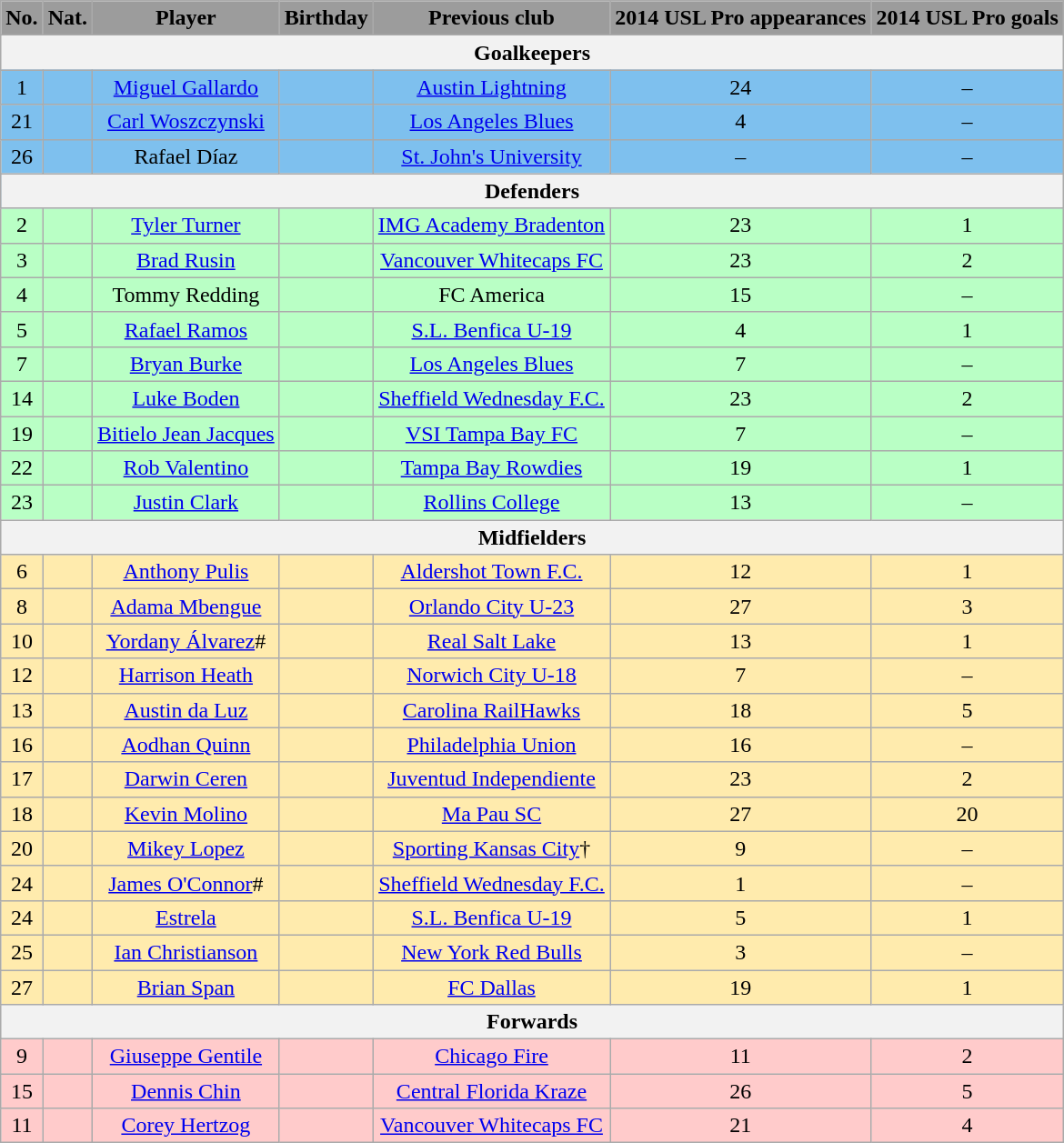<table class="wikitable">
<tr style="text-align:center; background:#9c9c9c;">
<td><strong>No.</strong></td>
<td><strong>Nat.</strong></td>
<td><strong>Player</strong></td>
<td><strong>Birthday</strong></td>
<td><strong>Previous club</strong></td>
<td><strong>2014 USL Pro appearances</strong></td>
<td><strong>2014 USL Pro goals</strong></td>
</tr>
<tr style="text-align:center; background:#dcdcdc;">
<th colspan="7">Goalkeepers</th>
</tr>
<tr style="text-align:center; background:#7ec0ee;">
<td>1</td>
<td></td>
<td><a href='#'>Miguel Gallardo</a></td>
<td></td>
<td> <a href='#'>Austin Lightning</a></td>
<td>24</td>
<td>–</td>
</tr>
<tr style="text-align:center; background:#7ec0ee;">
<td>21</td>
<td></td>
<td><a href='#'>Carl Woszczynski</a></td>
<td></td>
<td> <a href='#'>Los Angeles Blues</a></td>
<td>4</td>
<td>–</td>
</tr>
<tr style="text-align:center; background:#7ec0ee;">
<td>26</td>
<td></td>
<td>Rafael Díaz</td>
<td></td>
<td> <a href='#'>St. John's University</a></td>
<td>–</td>
<td>–</td>
</tr>
<tr style="text-align:center; background:#7ec0ee;">
<th colspan="7">Defenders</th>
</tr>
<tr style="text-align:center; background:#b9ffc5;">
<td>2</td>
<td></td>
<td><a href='#'>Tyler Turner</a></td>
<td></td>
<td> <a href='#'>IMG Academy Bradenton</a></td>
<td>23</td>
<td>1</td>
</tr>
<tr style="text-align:center; background:#b9ffc5;">
<td>3</td>
<td></td>
<td><a href='#'>Brad Rusin</a></td>
<td></td>
<td> <a href='#'>Vancouver Whitecaps FC</a></td>
<td>23</td>
<td>2</td>
</tr>
<tr style="text-align:center; background:#b9ffc5;">
<td>4</td>
<td></td>
<td>Tommy Redding</td>
<td></td>
<td> FC America</td>
<td>15</td>
<td>–</td>
</tr>
<tr style="text-align:center; background:#b9ffc5;">
<td>5</td>
<td></td>
<td><a href='#'>Rafael Ramos</a></td>
<td></td>
<td> <a href='#'>S.L. Benfica U-19</a></td>
<td>4</td>
<td>1</td>
</tr>
<tr style="text-align:center; background:#b9ffc5;">
<td>7</td>
<td></td>
<td><a href='#'>Bryan Burke</a></td>
<td></td>
<td> <a href='#'>Los Angeles Blues</a></td>
<td>7</td>
<td>–</td>
</tr>
<tr style="text-align:center; background:#b9ffc5;">
<td>14</td>
<td></td>
<td><a href='#'>Luke Boden</a></td>
<td></td>
<td> <a href='#'>Sheffield Wednesday F.C.</a></td>
<td>23</td>
<td>2</td>
</tr>
<tr style="text-align:center; background:#b9ffc5;">
<td>19</td>
<td></td>
<td><a href='#'>Bitielo Jean Jacques</a></td>
<td></td>
<td> <a href='#'>VSI Tampa Bay FC</a></td>
<td>7</td>
<td>–</td>
</tr>
<tr style="text-align:center; background:#b9ffc5;">
<td>22</td>
<td></td>
<td><a href='#'>Rob Valentino</a></td>
<td></td>
<td> <a href='#'>Tampa Bay Rowdies</a></td>
<td>19</td>
<td>1</td>
</tr>
<tr style="text-align:center; background:#b9ffc5;">
<td>23</td>
<td></td>
<td><a href='#'>Justin Clark</a></td>
<td></td>
<td> <a href='#'>Rollins College</a></td>
<td>13</td>
<td>–</td>
</tr>
<tr style="text-align:center; background:#dcdcdc;">
<th colspan="7">Midfielders</th>
</tr>
<tr style="text-align:center; background:#ffebad;">
<td>6</td>
<td></td>
<td><a href='#'>Anthony Pulis</a></td>
<td></td>
<td> <a href='#'>Aldershot Town F.C.</a></td>
<td>12</td>
<td>1</td>
</tr>
<tr style="text-align:center; background:#ffebad;">
<td>8</td>
<td></td>
<td><a href='#'>Adama Mbengue</a></td>
<td></td>
<td> <a href='#'>Orlando City U-23</a></td>
<td>27</td>
<td>3</td>
</tr>
<tr style="text-align:center; background:#ffebad;">
<td>10</td>
<td></td>
<td><a href='#'>Yordany Álvarez</a>#</td>
<td></td>
<td> <a href='#'>Real Salt Lake</a></td>
<td>13</td>
<td>1</td>
</tr>
<tr style="text-align:center; background:#ffebad;">
<td>12</td>
<td></td>
<td><a href='#'>Harrison Heath</a></td>
<td></td>
<td> <a href='#'>Norwich City U-18</a></td>
<td>7</td>
<td>–</td>
</tr>
<tr style="text-align:center; background:#ffebad;">
<td>13</td>
<td></td>
<td><a href='#'>Austin da Luz</a></td>
<td></td>
<td> <a href='#'>Carolina RailHawks</a></td>
<td>18</td>
<td>5</td>
</tr>
<tr style="text-align:center; background:#ffebad;">
<td>16</td>
<td></td>
<td><a href='#'>Aodhan Quinn</a></td>
<td></td>
<td> <a href='#'>Philadelphia Union</a></td>
<td>16</td>
<td>–</td>
</tr>
<tr style="text-align:center; background:#ffebad;">
<td>17</td>
<td></td>
<td><a href='#'>Darwin Ceren</a></td>
<td></td>
<td> <a href='#'>Juventud Independiente</a></td>
<td>23</td>
<td>2</td>
</tr>
<tr style="text-align:center; background:#ffebad;">
<td>18</td>
<td></td>
<td><a href='#'>Kevin Molino</a></td>
<td></td>
<td> <a href='#'>Ma Pau SC</a></td>
<td>27</td>
<td>20</td>
</tr>
<tr style="text-align:center; background:#ffebad;">
<td>20</td>
<td></td>
<td><a href='#'>Mikey Lopez</a></td>
<td></td>
<td> <a href='#'>Sporting Kansas City</a>†</td>
<td>9</td>
<td>–</td>
</tr>
<tr style="text-align:center; background:#ffebad;">
<td>24</td>
<td></td>
<td><a href='#'>James O'Connor</a>#</td>
<td></td>
<td> <a href='#'>Sheffield Wednesday F.C.</a></td>
<td>1</td>
<td>–</td>
</tr>
<tr style="text-align:center; background:#ffebad;">
<td>24</td>
<td></td>
<td><a href='#'>Estrela</a></td>
<td></td>
<td> <a href='#'>S.L. Benfica U-19</a></td>
<td>5</td>
<td>1</td>
</tr>
<tr style="text-align:center; background:#ffebad;">
<td>25</td>
<td></td>
<td><a href='#'>Ian Christianson</a></td>
<td></td>
<td> <a href='#'>New York Red Bulls</a></td>
<td>3</td>
<td>–</td>
</tr>
<tr style="text-align:center; background:#ffebad;">
<td>27</td>
<td></td>
<td><a href='#'>Brian Span</a></td>
<td></td>
<td> <a href='#'>FC Dallas</a></td>
<td>19</td>
<td>1</td>
</tr>
<tr style="text-align:center; background:#dcdcdc;">
<th colspan="8">Forwards</th>
</tr>
<tr style="text-align:center; background:#ffcbcb;">
<td>9</td>
<td></td>
<td><a href='#'>Giuseppe Gentile</a></td>
<td></td>
<td> <a href='#'>Chicago Fire</a></td>
<td>11</td>
<td>2</td>
</tr>
<tr style="text-align:center; background:#ffcbcb;">
<td>15</td>
<td></td>
<td><a href='#'>Dennis Chin</a></td>
<td></td>
<td> <a href='#'>Central Florida Kraze</a></td>
<td>26</td>
<td>5</td>
</tr>
<tr style="text-align:center; background:#ffcbcb;">
<td>11</td>
<td></td>
<td><a href='#'>Corey Hertzog</a></td>
<td></td>
<td> <a href='#'>Vancouver Whitecaps FC</a></td>
<td>21</td>
<td>4</td>
</tr>
</table>
